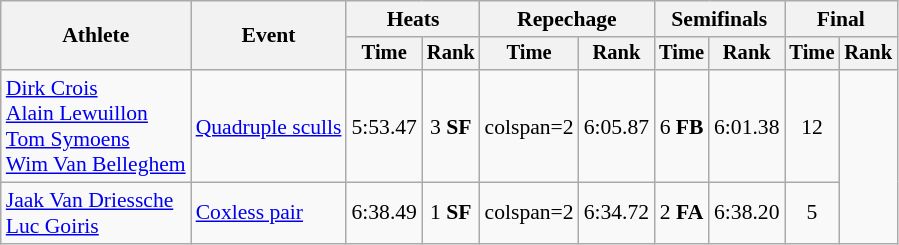<table class="wikitable" style="font-size:90%">
<tr>
<th rowspan="2">Athlete</th>
<th rowspan="2">Event</th>
<th colspan="2">Heats</th>
<th colspan="2">Repechage</th>
<th colspan="2">Semifinals</th>
<th colspan="2">Final</th>
</tr>
<tr style="font-size:95%">
<th>Time</th>
<th>Rank</th>
<th>Time</th>
<th>Rank</th>
<th>Time</th>
<th>Rank</th>
<th>Time</th>
<th>Rank</th>
</tr>
<tr align=center>
<td align=left><a href='#'>Dirk Crois</a><br><a href='#'>Alain Lewuillon</a><br><a href='#'>Tom Symoens</a><br><a href='#'>Wim Van Belleghem</a></td>
<td align=left><a href='#'>Quadruple sculls</a></td>
<td>5:53.47</td>
<td>3 <strong>SF</strong></td>
<td>colspan=2</td>
<td>6:05.87</td>
<td>6 <strong>FB</strong></td>
<td>6:01.38</td>
<td>12</td>
</tr>
<tr align=center>
<td align=left><a href='#'>Jaak Van Driessche</a><br><a href='#'>Luc Goiris</a></td>
<td align=left><a href='#'>Coxless pair</a></td>
<td>6:38.49</td>
<td>1 <strong>SF</strong></td>
<td>colspan=2</td>
<td>6:34.72</td>
<td>2 <strong>FA</strong></td>
<td>6:38.20</td>
<td>5</td>
</tr>
</table>
